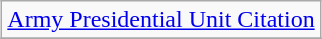<table class="wikitable" style="margin:1em auto; text-align:center;">
<tr>
<td colspan="3"><a href='#'>Army Presidential Unit Citation</a></td>
</tr>
<tr>
</tr>
</table>
